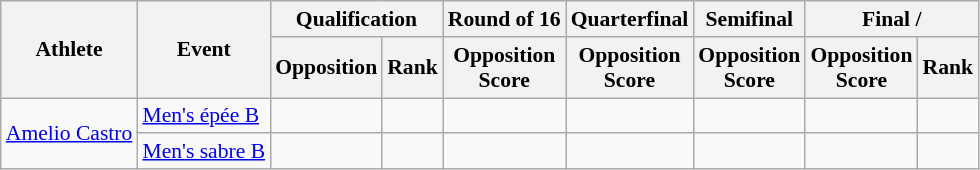<table class="wikitable" style="font-size:90%">
<tr>
<th rowspan="2">Athlete</th>
<th rowspan="2">Event</th>
<th colspan="2">Qualification</th>
<th>Round of 16</th>
<th>Quarterfinal</th>
<th>Semifinal</th>
<th colspan="2">Final / </th>
</tr>
<tr>
<th>Opposition</th>
<th>Rank</th>
<th>Opposition<br>Score</th>
<th>Opposition<br>Score</th>
<th>Opposition<br>Score</th>
<th>Opposition<br>Score</th>
<th>Rank</th>
</tr>
<tr align="center">
<td rowspan="2" align="left"><a href='#'>Amelio Castro</a></td>
<td align="left"><a href='#'>Men's épée B</a></td>
<td></td>
<td></td>
<td></td>
<td></td>
<td></td>
<td></td>
<td></td>
</tr>
<tr align="center">
<td align="left"><a href='#'>Men's sabre B</a></td>
<td></td>
<td></td>
<td></td>
<td></td>
<td></td>
<td></td>
<td></td>
</tr>
</table>
